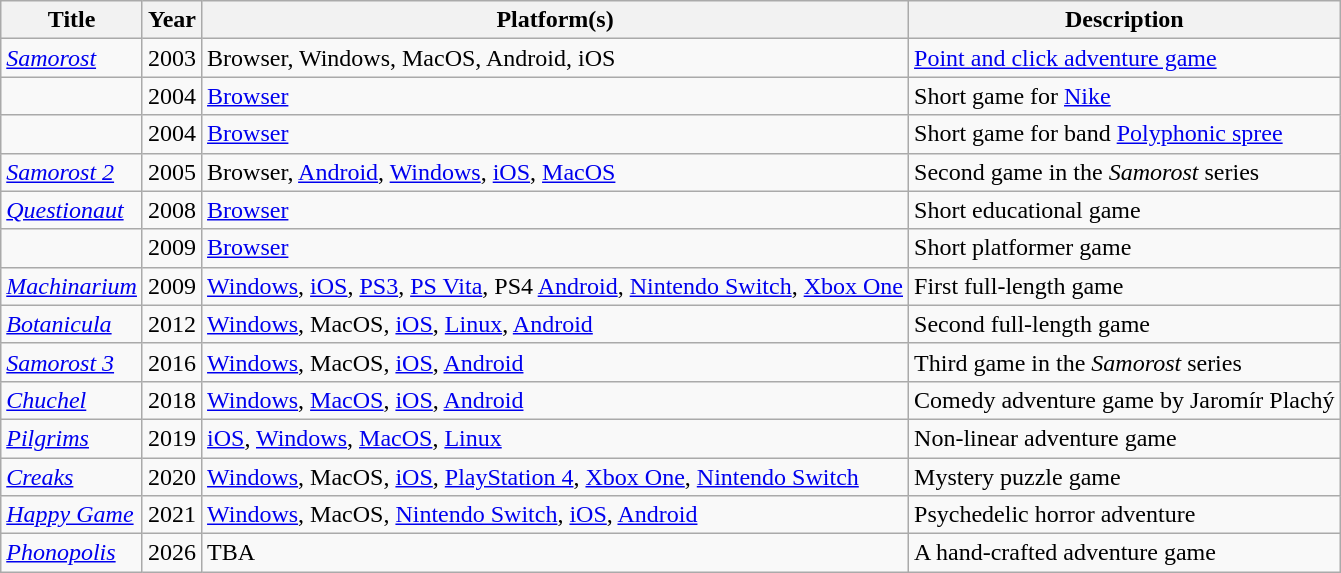<table class="wikitable">
<tr>
<th scope="col">Title</th>
<th>Year</th>
<th>Platform(s)</th>
<th>Description</th>
</tr>
<tr>
<td><em><a href='#'>Samorost</a></em></td>
<td>2003</td>
<td>Browser, Windows, MacOS, Android, iOS</td>
<td><a href='#'>Point and click adventure game</a></td>
</tr>
<tr>
<td><em></em></td>
<td>2004</td>
<td><a href='#'>Browser</a></td>
<td>Short game for <a href='#'>Nike</a></td>
</tr>
<tr>
<td><em></em></td>
<td>2004</td>
<td><a href='#'>Browser</a></td>
<td>Short game for band <a href='#'>Polyphonic spree</a></td>
</tr>
<tr>
<td><em><a href='#'>Samorost 2</a></em></td>
<td>2005</td>
<td>Browser, <a href='#'>Android</a>, <a href='#'>Windows</a>, <a href='#'>iOS</a>, <a href='#'>MacOS</a></td>
<td>Second game in the <em>Samorost</em> series</td>
</tr>
<tr>
<td><em><a href='#'>Questionaut</a></em></td>
<td>2008</td>
<td><a href='#'>Browser</a></td>
<td>Short educational game</td>
</tr>
<tr>
<td><em></em></td>
<td>2009</td>
<td><a href='#'>Browser</a></td>
<td>Short platformer game</td>
</tr>
<tr>
<td><em><a href='#'>Machinarium</a></em></td>
<td>2009</td>
<td><a href='#'>Windows</a>, <a href='#'>iOS</a>, <a href='#'>PS3</a>, <a href='#'>PS Vita</a>, PS4 <a href='#'>Android</a>, <a href='#'>Nintendo Switch</a>, <a href='#'>Xbox One</a></td>
<td>First full-length game</td>
</tr>
<tr>
<td><em><a href='#'>Botanicula</a></em></td>
<td>2012</td>
<td><a href='#'>Windows</a>, MacOS, <a href='#'>iOS</a>, <a href='#'>Linux</a>, <a href='#'>Android</a></td>
<td>Second full-length game</td>
</tr>
<tr>
<td><em><a href='#'>Samorost 3</a></em></td>
<td>2016</td>
<td><a href='#'>Windows</a>, MacOS, <a href='#'>iOS</a>, <a href='#'>Android</a></td>
<td>Third game in the <em>Samorost</em> series</td>
</tr>
<tr>
<td><em><a href='#'>Chuchel</a></em></td>
<td>2018</td>
<td><a href='#'>Windows</a>, <a href='#'>MacOS</a>, <a href='#'>iOS</a>, <a href='#'>Android</a></td>
<td>Comedy adventure game by Jaromír Plachý</td>
</tr>
<tr>
<td><em><a href='#'>Pilgrims</a></em></td>
<td>2019</td>
<td><a href='#'>iOS</a>, <a href='#'>Windows</a>, <a href='#'>MacOS</a>, <a href='#'>Linux</a></td>
<td>Non-linear adventure game</td>
</tr>
<tr>
<td><em><a href='#'>Creaks</a></em></td>
<td>2020</td>
<td><a href='#'>Windows</a>, MacOS, <a href='#'>iOS</a>, <a href='#'>PlayStation 4</a>, <a href='#'>Xbox One</a>, <a href='#'>Nintendo Switch</a></td>
<td>Mystery puzzle game</td>
</tr>
<tr>
<td><em><a href='#'>Happy Game</a></em></td>
<td>2021</td>
<td><a href='#'>Windows</a>, MacOS, <a href='#'>Nintendo Switch</a>, <a href='#'>iOS</a>, <a href='#'>Android</a></td>
<td>Psychedelic horror adventure</td>
</tr>
<tr>
<td><em><a href='#'>Phonopolis</a></em></td>
<td>2026</td>
<td>TBA</td>
<td>A hand-crafted adventure game</td>
</tr>
</table>
